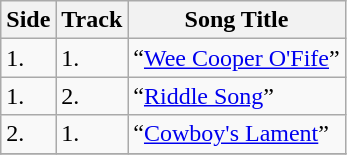<table class="wikitable">
<tr>
<th>Side</th>
<th>Track</th>
<th>Song Title</th>
</tr>
<tr>
<td>1.</td>
<td>1.</td>
<td>“<a href='#'>Wee Cooper O'Fife</a>”</td>
</tr>
<tr>
<td>1.</td>
<td>2.</td>
<td>“<a href='#'>Riddle Song</a>”</td>
</tr>
<tr>
<td>2.</td>
<td>1.</td>
<td>“<a href='#'>Cowboy's Lament</a>”</td>
</tr>
<tr>
</tr>
</table>
